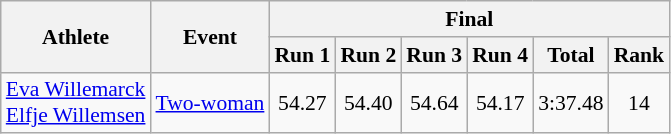<table class="wikitable" style="font-size:90%">
<tr>
<th rowspan="2">Athlete</th>
<th rowspan="2">Event</th>
<th colspan="6">Final</th>
</tr>
<tr>
<th>Run 1</th>
<th>Run 2</th>
<th>Run 3</th>
<th>Run 4</th>
<th>Total</th>
<th>Rank</th>
</tr>
<tr>
<td><a href='#'>Eva Willemarck</a><br><a href='#'>Elfje Willemsen</a></td>
<td><a href='#'>Two-woman</a></td>
<td align="center">54.27</td>
<td align="center">54.40</td>
<td align="center">54.64</td>
<td align="center">54.17</td>
<td align="center">3:37.48</td>
<td align="center">14</td>
</tr>
</table>
